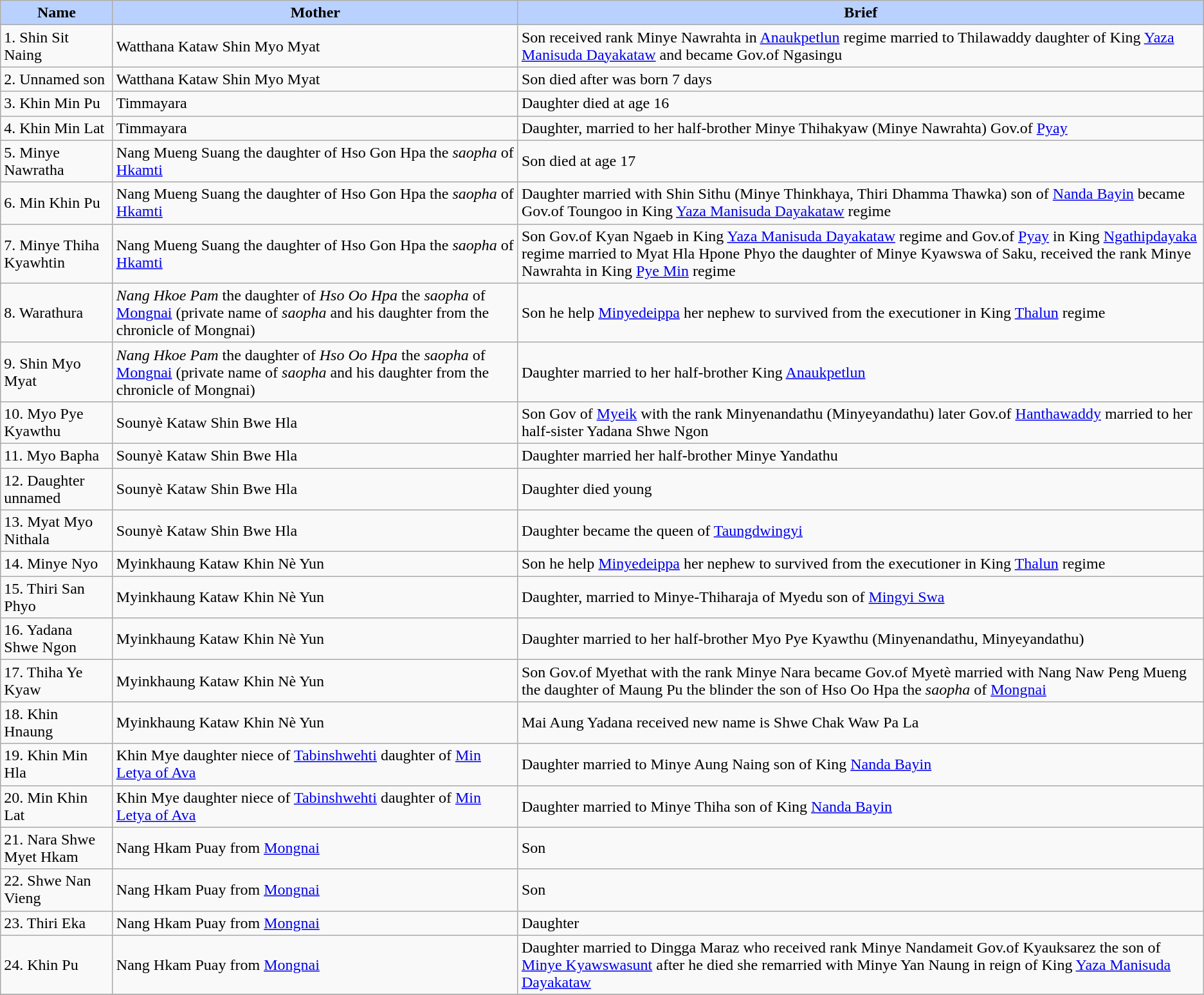<table class="wikitable">
<tr>
<th style="background-color:#B9D1FF">Name</th>
<th style="background-color:#B9D1FF">Mother</th>
<th style="background-color:#B9D1FF">Brief</th>
</tr>
<tr>
<td>1. Shin Sit Naing</td>
<td>Watthana Kataw Shin Myo Myat</td>
<td>Son received rank Minye Nawrahta in <a href='#'>Anaukpetlun</a> regime married to Thilawaddy daughter of King <a href='#'>Yaza Manisuda Dayakataw</a> and became Gov.of Ngasingu</td>
</tr>
<tr>
<td>2. Unnamed son</td>
<td>Watthana Kataw Shin Myo Myat</td>
<td>Son died after was born 7 days</td>
</tr>
<tr>
<td>3. Khin Min Pu</td>
<td>Timmayara</td>
<td>Daughter died at age 16</td>
</tr>
<tr>
<td>4. Khin Min Lat</td>
<td>Timmayara</td>
<td>Daughter, married to her half-brother Minye Thihakyaw (Minye Nawrahta) Gov.of <a href='#'>Pyay</a></td>
</tr>
<tr>
<td>5. Minye Nawratha</td>
<td>Nang Mueng Suang the daughter of Hso Gon Hpa the <em>saopha</em> of <a href='#'>Hkamti</a></td>
<td>Son died at age 17</td>
</tr>
<tr>
<td>6. Min Khin Pu</td>
<td>Nang Mueng Suang the daughter of Hso Gon Hpa the <em>saopha</em> of <a href='#'>Hkamti</a></td>
<td>Daughter married with Shin Sithu (Minye Thinkhaya, Thiri Dhamma Thawka) son of <a href='#'>Nanda Bayin</a> became Gov.of Toungoo in King <a href='#'>Yaza Manisuda Dayakataw</a> regime</td>
</tr>
<tr>
<td>7. Minye Thiha Kyawhtin</td>
<td>Nang Mueng Suang the daughter of Hso Gon Hpa the <em>saopha</em> of <a href='#'>Hkamti</a></td>
<td>Son Gov.of Kyan Ngaeb in King <a href='#'>Yaza Manisuda Dayakataw</a> regime and Gov.of <a href='#'>Pyay</a> in King <a href='#'>Ngathipdayaka</a> regime married to Myat Hla Hpone Phyo the daughter of Minye Kyawswa of Saku, received the rank Minye Nawrahta in King <a href='#'>Pye Min</a> regime</td>
</tr>
<tr>
<td>8. Warathura</td>
<td><em>Nang Hkoe Pam</em> the daughter of <em>Hso Oo Hpa</em> the <em>saopha</em> of <a href='#'>Mongnai</a> (private name of <em>saopha</em> and his daughter from the chronicle of Mongnai)</td>
<td>Son he help <a href='#'>Minyedeippa</a> her nephew to survived from the executioner in King <a href='#'>Thalun</a> regime</td>
</tr>
<tr>
<td>9. Shin Myo Myat</td>
<td><em>Nang Hkoe Pam</em> the daughter of <em>Hso Oo Hpa</em> the <em>saopha</em> of <a href='#'>Mongnai</a> (private name of <em>saopha</em> and his daughter from the chronicle of Mongnai)</td>
<td>Daughter married to her half-brother King <a href='#'>Anaukpetlun</a></td>
</tr>
<tr>
<td>10. Myo Pye Kyawthu</td>
<td>Sounyè Kataw Shin Bwe Hla</td>
<td>Son Gov of <a href='#'>Myeik</a> with the rank Minyenandathu (Minyeyandathu) later Gov.of <a href='#'>Hanthawaddy</a> married to her half-sister Yadana Shwe Ngon</td>
</tr>
<tr>
<td>11. Myo Bapha</td>
<td>Sounyè Kataw Shin Bwe Hla</td>
<td>Daughter married her half-brother Minye Yandathu</td>
</tr>
<tr>
<td>12. Daughter unnamed</td>
<td>Sounyè Kataw Shin Bwe Hla</td>
<td>Daughter died young</td>
</tr>
<tr>
<td>13. Myat Myo Nithala</td>
<td>Sounyè Kataw Shin Bwe Hla</td>
<td>Daughter became the queen of <a href='#'>Taungdwingyi</a></td>
</tr>
<tr>
<td>14. Minye Nyo</td>
<td>Myinkhaung Kataw Khin Nè Yun</td>
<td>Son he help <a href='#'>Minyedeippa</a> her nephew to survived from the executioner in King <a href='#'>Thalun</a> regime</td>
</tr>
<tr>
<td>15. Thiri San Phyo</td>
<td>Myinkhaung Kataw Khin Nè Yun</td>
<td>Daughter, married to Minye-Thiharaja of Myedu son of <a href='#'>Mingyi Swa</a></td>
</tr>
<tr>
<td>16. Yadana Shwe Ngon</td>
<td>Myinkhaung Kataw Khin Nè Yun</td>
<td>Daughter married to her half-brother Myo Pye Kyawthu (Minyenandathu, Minyeyandathu)</td>
</tr>
<tr>
<td>17. Thiha Ye Kyaw</td>
<td>Myinkhaung Kataw Khin Nè Yun</td>
<td>Son Gov.of Myethat with the rank Minye Nara became Gov.of Myetè married with Nang Naw Peng Mueng the daughter of Maung Pu the blinder the son of Hso Oo Hpa the <em>saopha</em> of <a href='#'>Mongnai</a></td>
</tr>
<tr>
<td>18. Khin Hnaung</td>
<td>Myinkhaung Kataw Khin Nè Yun</td>
<td Son Gov.of Pantim city in >Mai Aung Yadana received new name is Shwe Chak Waw Pa La</td>
</tr>
<tr>
<td>19. Khin Min Hla</td>
<td>Khin Mye daughter niece of <a href='#'>Tabinshwehti</a> daughter of <a href='#'>Min Letya of Ava</a></td>
<td>Daughter married to Minye Aung Naing son of King <a href='#'>Nanda Bayin</a></td>
</tr>
<tr>
<td>20. Min Khin Lat</td>
<td>Khin Mye daughter niece of <a href='#'>Tabinshwehti</a> daughter of <a href='#'>Min Letya of Ava</a></td>
<td>Daughter married to Minye Thiha son of King <a href='#'>Nanda Bayin</a></td>
</tr>
<tr>
<td>21. Nara Shwe Myet Hkam</td>
<td>Nang Hkam Puay from <a href='#'>Mongnai</a></td>
<td>Son</td>
</tr>
<tr>
<td>22. Shwe Nan Vieng</td>
<td>Nang Hkam Puay from <a href='#'>Mongnai</a></td>
<td>Son</td>
</tr>
<tr>
<td>23. Thiri Eka</td>
<td>Nang Hkam Puay from <a href='#'>Mongnai</a></td>
<td>Daughter</td>
</tr>
<tr>
<td>24. Khin Pu</td>
<td>Nang Hkam Puay from <a href='#'>Mongnai</a></td>
<td>Daughter married to Dingga Maraz who received rank Minye Nandameit Gov.of  Kyauksarez the son of <a href='#'>Minye Kyawswasunt</a> after he died she remarried with Minye Yan Naung in reign of King <a href='#'>Yaza Manisuda Dayakataw</a></td>
</tr>
<tr>
</tr>
</table>
